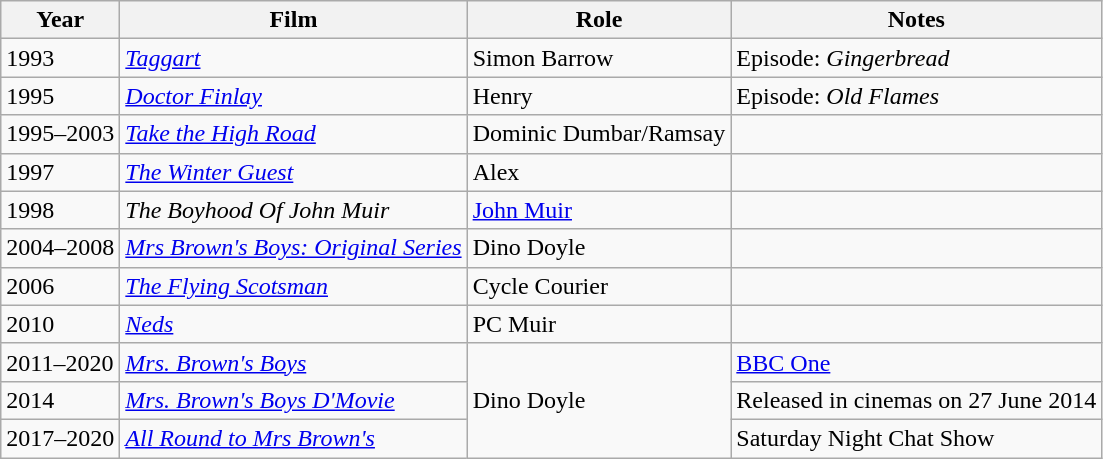<table class="wikitable">
<tr>
<th>Year</th>
<th>Film</th>
<th>Role</th>
<th>Notes</th>
</tr>
<tr>
<td>1993</td>
<td><em><a href='#'>Taggart</a></em></td>
<td>Simon Barrow</td>
<td>Episode: <em>Gingerbread</em></td>
</tr>
<tr>
<td>1995</td>
<td><em><a href='#'>Doctor Finlay</a></em></td>
<td>Henry</td>
<td>Episode: <em>Old Flames</em></td>
</tr>
<tr>
<td>1995–2003</td>
<td><em><a href='#'>Take the High Road</a></em></td>
<td>Dominic Dumbar/Ramsay</td>
<td></td>
</tr>
<tr>
<td>1997</td>
<td><em><a href='#'>The Winter Guest</a></em></td>
<td>Alex</td>
<td></td>
</tr>
<tr>
<td>1998</td>
<td><em>The Boyhood Of John Muir</em></td>
<td><a href='#'>John Muir</a></td>
<td></td>
</tr>
<tr>
<td>2004–2008</td>
<td><em><a href='#'>Mrs Brown's Boys: Original Series</a></em></td>
<td>Dino Doyle</td>
<td></td>
</tr>
<tr>
<td>2006</td>
<td><em><a href='#'>The Flying Scotsman</a></em></td>
<td>Cycle Courier</td>
<td></td>
</tr>
<tr>
<td>2010</td>
<td><em><a href='#'>Neds</a></em></td>
<td>PC Muir</td>
<td></td>
</tr>
<tr>
<td>2011–2020</td>
<td><em><a href='#'>Mrs. Brown's Boys</a></em></td>
<td rowspan=3>Dino Doyle</td>
<td><a href='#'>BBC One</a></td>
</tr>
<tr>
<td>2014</td>
<td><em><a href='#'>Mrs. Brown's Boys D'Movie</a></em></td>
<td>Released in cinemas on 27 June 2014</td>
</tr>
<tr>
<td>2017–2020</td>
<td><em><a href='#'>All Round to Mrs Brown's</a></em></td>
<td>Saturday Night Chat Show</td>
</tr>
</table>
